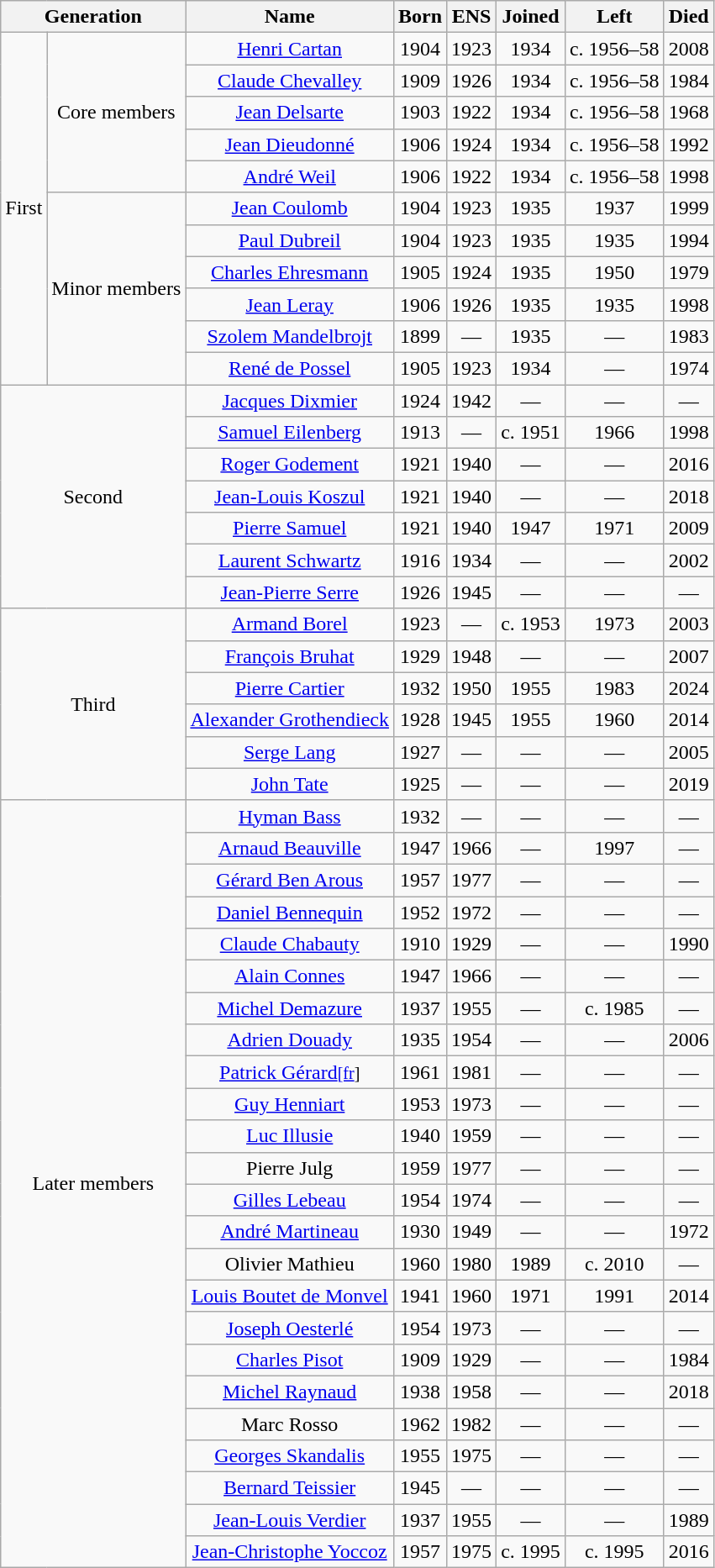<table class="wikitable sortable" style="text-align: center">
<tr>
<th data-sort-type=number colspan="2">Generation</th>
<th data-sort-type=text>Name</th>
<th data-sort-type=number>Born</th>
<th data-sort-type=number>ENS</th>
<th data-sort-type=number>Joined</th>
<th data-sort-type=number>Left</th>
<th data-sort-type=number>Died</th>
</tr>
<tr>
<td data-sort-value=1 rowspan="11">First</td>
<td rowspan="5">Core members</td>
<td data-sort-value="Cartan"><a href='#'>Henri Cartan</a></td>
<td>1904</td>
<td>1923</td>
<td>1934</td>
<td data-sort-value=1958>c. 1956–58</td>
<td>2008</td>
</tr>
<tr>
<td data-sort-value="Chevalley"><a href='#'>Claude Chevalley</a></td>
<td>1909</td>
<td>1926</td>
<td>1934</td>
<td data-sort-value=1958>c. 1956–58</td>
<td>1984</td>
</tr>
<tr>
<td data-sort-value="Delsarte"><a href='#'>Jean Delsarte</a></td>
<td>1903</td>
<td>1922</td>
<td>1934</td>
<td data-sort-value=1958>c. 1956–58</td>
<td>1968</td>
</tr>
<tr>
<td data-sort-value="Dieudonné"><a href='#'>Jean Dieudonné</a></td>
<td>1906</td>
<td>1924</td>
<td>1934</td>
<td data-sort-value=1958>c. 1956–58</td>
<td>1992</td>
</tr>
<tr>
<td data-sort-value="Weil"><a href='#'>André Weil</a></td>
<td>1906</td>
<td>1922</td>
<td>1934</td>
<td data-sort-value=1958>c. 1956–58</td>
<td>1998</td>
</tr>
<tr>
<td rowspan="6">Minor members</td>
<td data-sort-value="Coulomb"><a href='#'>Jean Coulomb</a></td>
<td>1904</td>
<td>1923</td>
<td>1935</td>
<td>1937</td>
<td>1999</td>
</tr>
<tr>
<td data-sort-value="Dubreil"><a href='#'>Paul Dubreil</a></td>
<td>1904</td>
<td>1923</td>
<td>1935</td>
<td>1935</td>
<td>1994</td>
</tr>
<tr>
<td data-sort-value="Ehresmann"><a href='#'>Charles Ehresmann</a></td>
<td>1905</td>
<td>1924</td>
<td>1935</td>
<td>1950</td>
<td>1979</td>
</tr>
<tr>
<td data-sort-value="Leray"><a href='#'>Jean Leray</a></td>
<td>1906</td>
<td>1926</td>
<td>1935</td>
<td>1935</td>
<td>1998</td>
</tr>
<tr>
<td data-sort-value="Mandelbrojt"><a href='#'>Szolem Mandelbrojt</a></td>
<td>1899</td>
<td>—</td>
<td>1935</td>
<td>—</td>
<td>1983</td>
</tr>
<tr>
<td data-sort-value="Possel"><a href='#'>René de Possel</a></td>
<td>1905</td>
<td>1923</td>
<td>1934</td>
<td>—</td>
<td>1974</td>
</tr>
<tr>
<td data-sort-value=2 rowspan="7" colspan="2">Second</td>
<td data-sort-value="Dixmier"><a href='#'>Jacques Dixmier</a></td>
<td>1924</td>
<td>1942</td>
<td>—</td>
<td>—</td>
<td>—</td>
</tr>
<tr>
<td data-sort-value="Eilenberg"><a href='#'>Samuel Eilenberg</a></td>
<td>1913</td>
<td>—</td>
<td data-sort-value="1951">c. 1951</td>
<td>1966</td>
<td>1998</td>
</tr>
<tr>
<td data-sort-value="Godement"><a href='#'>Roger Godement</a></td>
<td>1921</td>
<td>1940</td>
<td>—</td>
<td>—</td>
<td>2016</td>
</tr>
<tr>
<td data-sort-value="Koszul"><a href='#'>Jean-Louis Koszul</a></td>
<td>1921</td>
<td>1940</td>
<td>—</td>
<td>—</td>
<td>2018</td>
</tr>
<tr>
<td data-sort-value="Samuel"><a href='#'>Pierre Samuel</a></td>
<td>1921</td>
<td>1940</td>
<td>1947</td>
<td>1971</td>
<td>2009</td>
</tr>
<tr>
<td data-sort-value="Schwartz"><a href='#'>Laurent Schwartz</a></td>
<td>1916</td>
<td>1934</td>
<td>—</td>
<td>—</td>
<td>2002</td>
</tr>
<tr>
<td data-sort-value="Serre"><a href='#'>Jean-Pierre Serre</a></td>
<td>1926</td>
<td>1945</td>
<td>—</td>
<td>—</td>
<td>—</td>
</tr>
<tr>
<td data-sort-value=3 rowspan="6" colspan="2">Third</td>
<td data-sort-value="Borel"><a href='#'>Armand Borel</a></td>
<td>1923</td>
<td>—</td>
<td data-sort-value=1953>c. 1953</td>
<td>1973</td>
<td>2003</td>
</tr>
<tr>
<td data-sort-value="Bruhat"><a href='#'>François Bruhat</a></td>
<td>1929</td>
<td>1948</td>
<td>—</td>
<td>—</td>
<td>2007</td>
</tr>
<tr>
<td data-sort-value="Cartier"><a href='#'>Pierre Cartier</a></td>
<td>1932</td>
<td>1950</td>
<td>1955</td>
<td>1983</td>
<td>2024</td>
</tr>
<tr>
<td data-sort-value="Grothendieck"><a href='#'>Alexander Grothendieck</a></td>
<td>1928</td>
<td>1945</td>
<td>1955</td>
<td>1960</td>
<td>2014</td>
</tr>
<tr>
<td data-sort-value="Lang"><a href='#'>Serge Lang</a></td>
<td>1927</td>
<td>—</td>
<td>—</td>
<td>—</td>
<td>2005</td>
</tr>
<tr>
<td data-sort-value="Tate"><a href='#'>John Tate</a></td>
<td>1925</td>
<td>—</td>
<td>—</td>
<td>—</td>
<td>2019</td>
</tr>
<tr>
<td data-sort-value=4 rowspan="24" colspan="2">Later members</td>
<td data-sort-value="Bass"><a href='#'>Hyman Bass</a></td>
<td>1932</td>
<td>—</td>
<td>—</td>
<td>—</td>
<td>—</td>
</tr>
<tr>
<td data-sort-value="Beauville"><a href='#'>Arnaud Beauville</a></td>
<td>1947</td>
<td>1966</td>
<td>—</td>
<td>1997</td>
<td>—</td>
</tr>
<tr>
<td data-sort-value="Ben Arous"><a href='#'>Gérard Ben Arous</a></td>
<td>1957</td>
<td>1977</td>
<td>—</td>
<td>—</td>
<td>—</td>
</tr>
<tr>
<td data-sort-value="Bennequin"><a href='#'>Daniel Bennequin</a></td>
<td>1952</td>
<td>1972</td>
<td>—</td>
<td>—</td>
<td>—</td>
</tr>
<tr>
<td data-sort-value="Chabauty"><a href='#'>Claude Chabauty</a></td>
<td>1910</td>
<td>1929</td>
<td>—</td>
<td>—</td>
<td>1990</td>
</tr>
<tr>
<td data-sort-value="Connes"><a href='#'>Alain Connes</a></td>
<td>1947</td>
<td>1966</td>
<td>—</td>
<td>—</td>
<td>—</td>
</tr>
<tr>
<td data-sort-value="Demazure"><a href='#'>Michel Demazure</a></td>
<td>1937</td>
<td>1955</td>
<td>—</td>
<td data-sort-value="1985">c. 1985</td>
<td>—</td>
</tr>
<tr>
<td data-sort-value="Douady"><a href='#'>Adrien Douady</a></td>
<td>1935</td>
<td>1954</td>
<td>—</td>
<td>—</td>
<td>2006</td>
</tr>
<tr>
<td data-sort-value="Gérard"><a href='#'>Patrick Gérard</a><small><a href='#'>[fr</a>]</small></td>
<td>1961</td>
<td>1981</td>
<td>—</td>
<td>—</td>
<td>—</td>
</tr>
<tr>
<td data-sort-value="Henniart"><a href='#'>Guy Henniart</a></td>
<td>1953</td>
<td>1973</td>
<td>—</td>
<td>—</td>
<td>—</td>
</tr>
<tr>
<td data-sort-value="Illusie"><a href='#'>Luc Illusie</a></td>
<td>1940</td>
<td>1959</td>
<td>—</td>
<td>—</td>
<td>—</td>
</tr>
<tr>
<td data-sort-value="Julg">Pierre Julg</td>
<td>1959</td>
<td>1977</td>
<td>—</td>
<td>—</td>
<td>—</td>
</tr>
<tr>
<td data-sort-value="Lebeau"><a href='#'>Gilles Lebeau</a></td>
<td>1954</td>
<td>1974</td>
<td>—</td>
<td>—</td>
<td>—</td>
</tr>
<tr>
<td data-sort-value="Martineau"><a href='#'>André Martineau</a></td>
<td>1930</td>
<td>1949</td>
<td>—</td>
<td>—</td>
<td>1972</td>
</tr>
<tr>
<td data-sort-value="Mathieu">Olivier Mathieu</td>
<td>1960</td>
<td>1980</td>
<td>1989</td>
<td>c. 2010</td>
<td>—</td>
</tr>
<tr>
<td data-sort-value="Monvel"><a href='#'>Louis Boutet de Monvel</a></td>
<td>1941</td>
<td>1960</td>
<td>1971</td>
<td>1991</td>
<td>2014</td>
</tr>
<tr>
<td data-sort-value="Oesterlé"><a href='#'>Joseph Oesterlé</a></td>
<td>1954</td>
<td>1973</td>
<td>—</td>
<td>—</td>
<td>—</td>
</tr>
<tr>
<td data-sort-value="Pisot"><a href='#'>Charles Pisot</a></td>
<td>1909</td>
<td>1929</td>
<td>—</td>
<td>—</td>
<td>1984</td>
</tr>
<tr>
<td data-sort-value="Raynaud"><a href='#'>Michel Raynaud</a></td>
<td>1938</td>
<td>1958</td>
<td>—</td>
<td>—</td>
<td>2018</td>
</tr>
<tr>
<td data-sort-value="Rosso">Marc Rosso</td>
<td>1962</td>
<td>1982</td>
<td>—</td>
<td>—</td>
<td>—</td>
</tr>
<tr>
<td data-sort-value="Skandalis"><a href='#'>Georges Skandalis</a></td>
<td>1955</td>
<td>1975</td>
<td>—</td>
<td>—</td>
<td>—</td>
</tr>
<tr>
<td data-sort-value="Teissier"><a href='#'>Bernard Teissier</a></td>
<td>1945</td>
<td>—</td>
<td>—</td>
<td>—</td>
<td>—</td>
</tr>
<tr>
<td data-sort-value="Verdier"><a href='#'>Jean-Louis Verdier</a></td>
<td>1937</td>
<td>1955</td>
<td>—</td>
<td>—</td>
<td>1989</td>
</tr>
<tr>
<td data-sort-value="Yoccoz"><a href='#'>Jean-Christophe Yoccoz</a></td>
<td>1957</td>
<td>1975</td>
<td data-sort-value="1995">c. 1995</td>
<td data-sort-value="1995">c. 1995</td>
<td>2016</td>
</tr>
</table>
